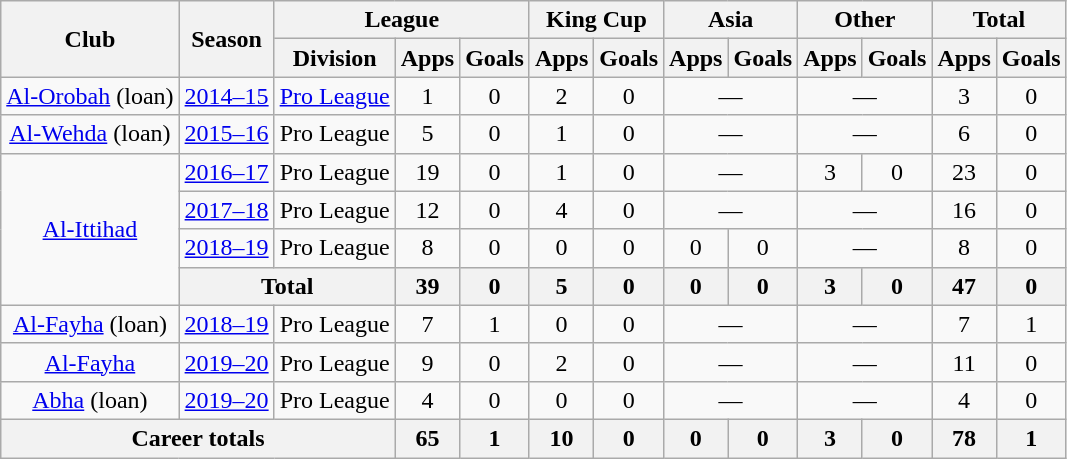<table class="wikitable" style="text-align: center">
<tr>
<th rowspan=2>Club</th>
<th rowspan=2>Season</th>
<th colspan=3>League</th>
<th colspan=2>King Cup</th>
<th colspan=2>Asia</th>
<th colspan=2>Other</th>
<th colspan=2>Total</th>
</tr>
<tr>
<th>Division</th>
<th>Apps</th>
<th>Goals</th>
<th>Apps</th>
<th>Goals</th>
<th>Apps</th>
<th>Goals</th>
<th>Apps</th>
<th>Goals</th>
<th>Apps</th>
<th>Goals</th>
</tr>
<tr>
<td rowspan=1><a href='#'>Al-Orobah</a> (loan)</td>
<td><a href='#'>2014–15</a></td>
<td><a href='#'>Pro League</a></td>
<td>1</td>
<td>0</td>
<td>2</td>
<td>0</td>
<td colspan=2>—</td>
<td colspan=2>—</td>
<td>3</td>
<td>0</td>
</tr>
<tr>
<td rowspan=1><a href='#'>Al-Wehda</a> (loan)</td>
<td><a href='#'>2015–16</a></td>
<td>Pro League</td>
<td>5</td>
<td>0</td>
<td>1</td>
<td>0</td>
<td colspan=2>—</td>
<td colspan=2>—</td>
<td>6</td>
<td>0</td>
</tr>
<tr>
<td rowspan=4><a href='#'>Al-Ittihad</a></td>
<td><a href='#'>2016–17</a></td>
<td>Pro League</td>
<td>19</td>
<td>0</td>
<td>1</td>
<td>0</td>
<td colspan=2>—</td>
<td>3</td>
<td>0</td>
<td>23</td>
<td>0</td>
</tr>
<tr>
<td><a href='#'>2017–18</a></td>
<td>Pro League</td>
<td>12</td>
<td>0</td>
<td>4</td>
<td>0</td>
<td colspan=2>—</td>
<td colspan=2>—</td>
<td>16</td>
<td>0</td>
</tr>
<tr>
<td><a href='#'>2018–19</a></td>
<td>Pro League</td>
<td>8</td>
<td>0</td>
<td>0</td>
<td>0</td>
<td>0</td>
<td>0</td>
<td colspan=2>—</td>
<td>8</td>
<td>0</td>
</tr>
<tr>
<th colspan="2">Total</th>
<th>39</th>
<th>0</th>
<th>5</th>
<th>0</th>
<th>0</th>
<th>0</th>
<th>3</th>
<th>0</th>
<th>47</th>
<th>0</th>
</tr>
<tr>
<td rowspan=1><a href='#'>Al-Fayha</a> (loan)</td>
<td><a href='#'>2018–19</a></td>
<td>Pro League</td>
<td>7</td>
<td>1</td>
<td>0</td>
<td>0</td>
<td colspan=2>—</td>
<td colspan=2>—</td>
<td>7</td>
<td>1</td>
</tr>
<tr>
<td rowspan=1><a href='#'>Al-Fayha</a></td>
<td><a href='#'>2019–20</a></td>
<td>Pro League</td>
<td>9</td>
<td>0</td>
<td>2</td>
<td>0</td>
<td colspan=2>—</td>
<td colspan=2>—</td>
<td>11</td>
<td>0</td>
</tr>
<tr>
<td rowspan=1><a href='#'>Abha</a> (loan)</td>
<td><a href='#'>2019–20</a></td>
<td>Pro League</td>
<td>4</td>
<td>0</td>
<td>0</td>
<td>0</td>
<td colspan=2>—</td>
<td colspan=2>—</td>
<td>4</td>
<td>0</td>
</tr>
<tr>
<th colspan=3>Career totals</th>
<th>65</th>
<th>1</th>
<th>10</th>
<th>0</th>
<th>0</th>
<th>0</th>
<th>3</th>
<th>0</th>
<th>78</th>
<th>1</th>
</tr>
</table>
